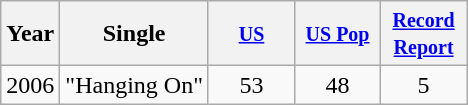<table class="wikitable">
<tr>
<th align="left">Year</th>
<th align="left">Single</th>
<th align="left" width=50><small><a href='#'>US</a></small></th>
<th align="left" width=50><small><a href='#'>US Pop</a></small></th>
<th align="left" width=50><small><a href='#'>Record Report</a></small></th>
</tr>
<tr>
<td>2006</td>
<td>"Hanging On"</td>
<td align="center">53</td>
<td align="center">48</td>
<td align="center">5</td>
</tr>
</table>
